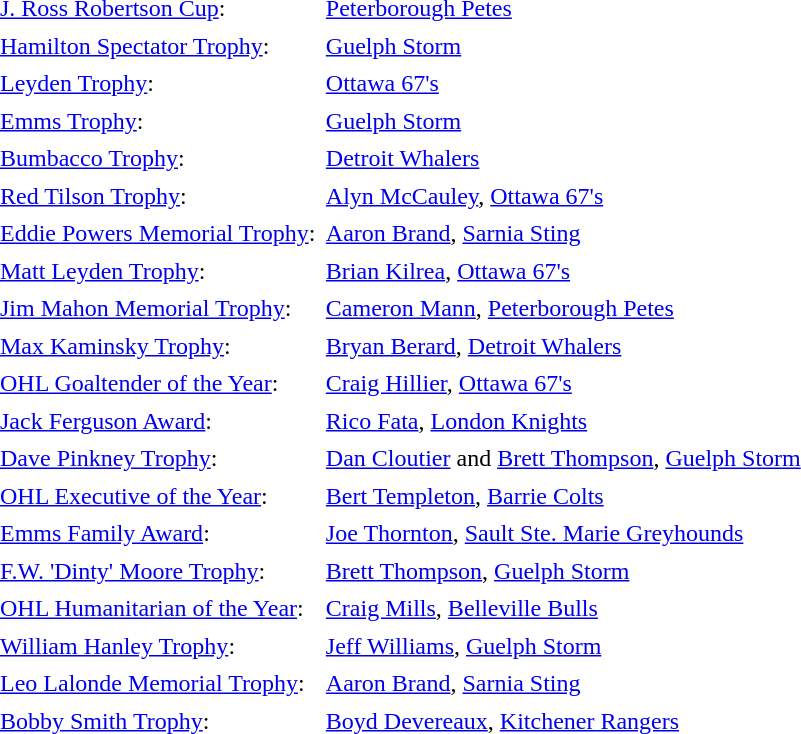<table cellpadding="3" cellspacing="1">
<tr>
<td><a href='#'>J. Ross Robertson Cup</a>:</td>
<td><a href='#'>Peterborough Petes</a></td>
</tr>
<tr>
<td><a href='#'>Hamilton Spectator Trophy</a>:</td>
<td><a href='#'>Guelph Storm</a></td>
</tr>
<tr>
<td><a href='#'>Leyden Trophy</a>:</td>
<td><a href='#'>Ottawa 67's</a></td>
</tr>
<tr>
<td><a href='#'>Emms Trophy</a>:</td>
<td><a href='#'>Guelph Storm</a></td>
</tr>
<tr>
<td><a href='#'>Bumbacco Trophy</a>:</td>
<td><a href='#'>Detroit Whalers</a></td>
</tr>
<tr>
<td><a href='#'>Red Tilson Trophy</a>:</td>
<td><a href='#'>Alyn McCauley</a>, <a href='#'>Ottawa 67's</a></td>
</tr>
<tr>
<td><a href='#'>Eddie Powers Memorial Trophy</a>:</td>
<td><a href='#'>Aaron Brand</a>, <a href='#'>Sarnia Sting</a></td>
</tr>
<tr>
<td><a href='#'>Matt Leyden Trophy</a>:</td>
<td><a href='#'>Brian Kilrea</a>, <a href='#'>Ottawa 67's</a></td>
</tr>
<tr>
<td><a href='#'>Jim Mahon Memorial Trophy</a>:</td>
<td><a href='#'>Cameron Mann</a>, <a href='#'>Peterborough Petes</a></td>
</tr>
<tr>
<td><a href='#'>Max Kaminsky Trophy</a>:</td>
<td><a href='#'>Bryan Berard</a>, <a href='#'>Detroit Whalers</a></td>
</tr>
<tr>
<td><a href='#'>OHL Goaltender of the Year</a>:</td>
<td><a href='#'>Craig Hillier</a>, <a href='#'>Ottawa 67's</a></td>
</tr>
<tr>
<td><a href='#'>Jack Ferguson Award</a>:</td>
<td><a href='#'>Rico Fata</a>, <a href='#'>London Knights</a></td>
</tr>
<tr>
<td><a href='#'>Dave Pinkney Trophy</a>:</td>
<td><a href='#'>Dan Cloutier</a> and <a href='#'>Brett Thompson</a>, <a href='#'>Guelph Storm</a></td>
</tr>
<tr>
<td><a href='#'>OHL Executive of the Year</a>:</td>
<td><a href='#'>Bert Templeton</a>, <a href='#'>Barrie Colts</a></td>
</tr>
<tr>
<td><a href='#'>Emms Family Award</a>:</td>
<td><a href='#'>Joe Thornton</a>, <a href='#'>Sault Ste. Marie Greyhounds</a></td>
</tr>
<tr>
<td><a href='#'>F.W. 'Dinty' Moore Trophy</a>:</td>
<td><a href='#'>Brett Thompson</a>, <a href='#'>Guelph Storm</a></td>
</tr>
<tr>
<td><a href='#'>OHL Humanitarian of the Year</a>:</td>
<td><a href='#'>Craig Mills</a>, <a href='#'>Belleville Bulls</a></td>
</tr>
<tr>
<td><a href='#'>William Hanley Trophy</a>:</td>
<td><a href='#'>Jeff Williams</a>, <a href='#'>Guelph Storm</a></td>
</tr>
<tr>
<td><a href='#'>Leo Lalonde Memorial Trophy</a>:</td>
<td><a href='#'>Aaron Brand</a>, <a href='#'>Sarnia Sting</a></td>
</tr>
<tr>
<td><a href='#'>Bobby Smith Trophy</a>:</td>
<td><a href='#'>Boyd Devereaux</a>, <a href='#'>Kitchener Rangers</a></td>
</tr>
</table>
